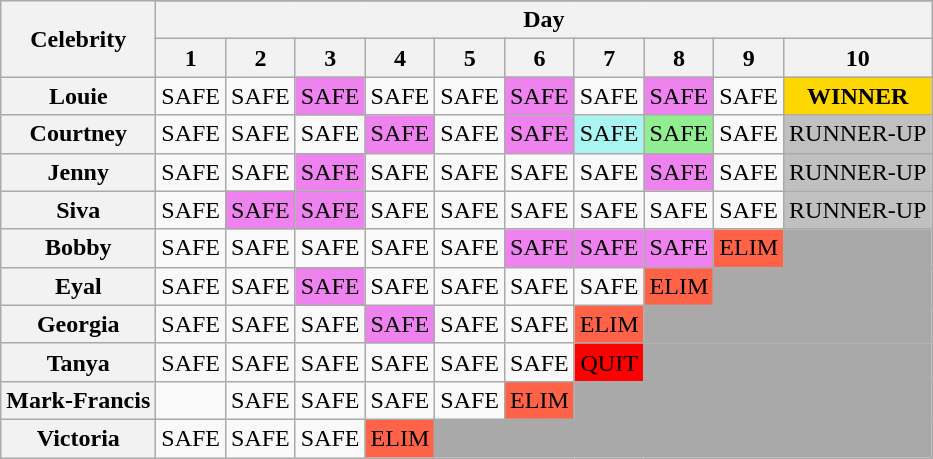<table class="wikitable plainrowheaders" style="text-align:center">
<tr>
<th scope="col" rowspan="3">Celebrity</th>
</tr>
<tr>
<th scope="col" colspan="10">Day</th>
</tr>
<tr>
<th scope="col">1</th>
<th scope="col">2</th>
<th scope="col">3</th>
<th scope="col">4</th>
<th scope="col">5</th>
<th scope="col">6</th>
<th scope="col">7</th>
<th scope="col">8</th>
<th scope="col">9</th>
<th scope="col">10</th>
</tr>
<tr>
<th>Louie</th>
<td>SAFE</td>
<td>SAFE</td>
<td style="background:violet;">SAFE</td>
<td>SAFE</td>
<td>SAFE</td>
<td style="background:violet;">SAFE</td>
<td>SAFE</td>
<td style="background:violet;">SAFE</td>
<td>SAFE</td>
<td style="background:gold;"><strong>WINNER</strong></td>
</tr>
<tr>
<th>Courtney</th>
<td>SAFE</td>
<td>SAFE</td>
<td>SAFE</td>
<td style="background:violet;">SAFE</td>
<td>SAFE</td>
<td style="background:violet;">SAFE</td>
<td style="background:#A9F5F2;">SAFE</td>
<td style="background:lightgreen;">SAFE</td>
<td>SAFE</td>
<td style="background:silver;">RUNNER-UP</td>
</tr>
<tr>
<th>Jenny</th>
<td>SAFE</td>
<td>SAFE</td>
<td style="background:violet;">SAFE</td>
<td>SAFE</td>
<td>SAFE</td>
<td>SAFE</td>
<td>SAFE</td>
<td style="background:violet;">SAFE</td>
<td>SAFE</td>
<td style="background:silver;">RUNNER-UP</td>
</tr>
<tr>
<th>Siva</th>
<td>SAFE</td>
<td style="background:violet;">SAFE</td>
<td style="background:violet;">SAFE</td>
<td>SAFE</td>
<td>SAFE</td>
<td>SAFE</td>
<td>SAFE</td>
<td>SAFE</td>
<td>SAFE</td>
<td style="background:silver;">RUNNER-UP</td>
</tr>
<tr>
<th>Bobby</th>
<td>SAFE</td>
<td>SAFE</td>
<td>SAFE</td>
<td>SAFE</td>
<td>SAFE</td>
<td style="background:violet;">SAFE</td>
<td style="background:violet;">SAFE</td>
<td style="background:violet;">SAFE</td>
<td style="background:tomato;">ELIM</td>
<td colspan="1" bgcolor="darkgray"></td>
</tr>
<tr>
<th>Eyal</th>
<td>SAFE</td>
<td>SAFE</td>
<td style="background:violet;">SAFE</td>
<td>SAFE</td>
<td>SAFE</td>
<td>SAFE</td>
<td>SAFE</td>
<td style="background:tomato;">ELIM</td>
<td colspan="2" bgcolor="darkgray"></td>
</tr>
<tr>
<th>Georgia</th>
<td>SAFE</td>
<td>SAFE</td>
<td>SAFE</td>
<td style="background:violet;">SAFE</td>
<td>SAFE</td>
<td>SAFE</td>
<td style="background:tomato;">ELIM</td>
<td colspan="3" bgcolor="darkgray"></td>
</tr>
<tr>
<th>Tanya</th>
<td>SAFE</td>
<td>SAFE</td>
<td>SAFE</td>
<td>SAFE</td>
<td>SAFE</td>
<td>SAFE</td>
<td style="background: red">QUIT</td>
<td colspan="3" bgcolor="darkgray"></td>
</tr>
<tr>
<th>Mark-Francis</th>
<td></td>
<td>SAFE</td>
<td>SAFE</td>
<td>SAFE</td>
<td>SAFE</td>
<td style="background:tomato;">ELIM</td>
<td colspan="4" bgcolor="darkgray"></td>
</tr>
<tr>
<th>Victoria</th>
<td>SAFE</td>
<td>SAFE</td>
<td>SAFE</td>
<td style="background:tomato;">ELIM</td>
<td colspan="6" bgcolor="darkgray"></td>
</tr>
</table>
